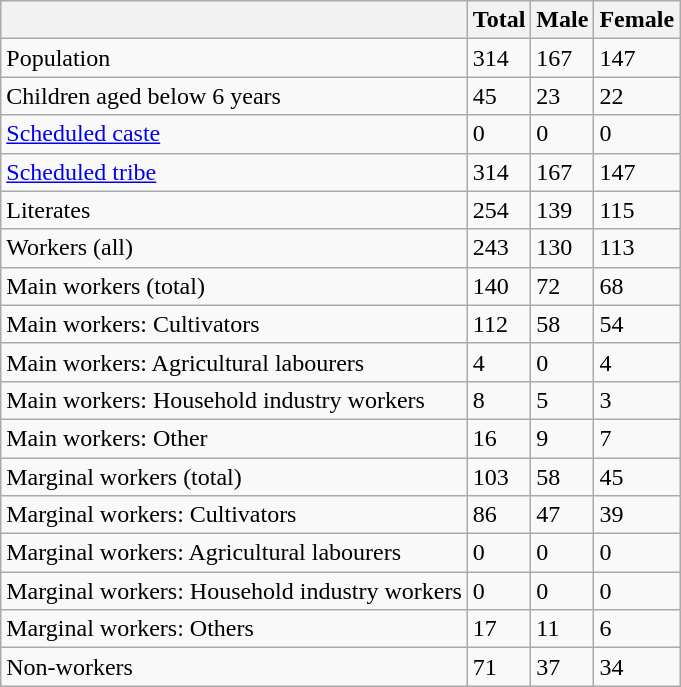<table class="wikitable sortable">
<tr>
<th></th>
<th>Total</th>
<th>Male</th>
<th>Female</th>
</tr>
<tr>
<td>Population</td>
<td>314</td>
<td>167</td>
<td>147</td>
</tr>
<tr>
<td>Children aged below 6 years</td>
<td>45</td>
<td>23</td>
<td>22</td>
</tr>
<tr>
<td><a href='#'>Scheduled caste</a></td>
<td>0</td>
<td>0</td>
<td>0</td>
</tr>
<tr>
<td><a href='#'>Scheduled tribe</a></td>
<td>314</td>
<td>167</td>
<td>147</td>
</tr>
<tr>
<td>Literates</td>
<td>254</td>
<td>139</td>
<td>115</td>
</tr>
<tr>
<td>Workers (all)</td>
<td>243</td>
<td>130</td>
<td>113</td>
</tr>
<tr>
<td>Main workers (total)</td>
<td>140</td>
<td>72</td>
<td>68</td>
</tr>
<tr>
<td>Main workers: Cultivators</td>
<td>112</td>
<td>58</td>
<td>54</td>
</tr>
<tr>
<td>Main workers: Agricultural labourers</td>
<td>4</td>
<td>0</td>
<td>4</td>
</tr>
<tr>
<td>Main workers: Household industry workers</td>
<td>8</td>
<td>5</td>
<td>3</td>
</tr>
<tr>
<td>Main workers: Other</td>
<td>16</td>
<td>9</td>
<td>7</td>
</tr>
<tr>
<td>Marginal workers (total)</td>
<td>103</td>
<td>58</td>
<td>45</td>
</tr>
<tr>
<td>Marginal workers: Cultivators</td>
<td>86</td>
<td>47</td>
<td>39</td>
</tr>
<tr>
<td>Marginal workers: Agricultural labourers</td>
<td>0</td>
<td>0</td>
<td>0</td>
</tr>
<tr>
<td>Marginal workers: Household industry workers</td>
<td>0</td>
<td>0</td>
<td>0</td>
</tr>
<tr>
<td>Marginal workers: Others</td>
<td>17</td>
<td>11</td>
<td>6</td>
</tr>
<tr>
<td>Non-workers</td>
<td>71</td>
<td>37</td>
<td>34</td>
</tr>
</table>
